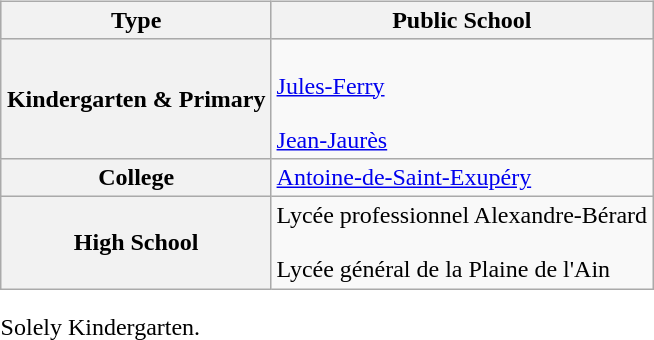<table width="O%" align="center">
<tr>
<td><br><table class="wikitable">
<tr style="background:#ccc;">
<th scope=col>Type</th>
<th scope=col>Public School</th>
</tr>
<tr>
<th scope=row>Kindergarten & Primary</th>
<td><br><a href='#'>Jules-Ferry</a><br><br>
<a href='#'>Jean-Jaurès</a></td>
</tr>
<tr>
<th scope=row>College</th>
<td><a href='#'>Antoine-de-Saint-Exupéry</a></td>
</tr>
<tr>
<th scope=row>High School</th>
<td>Lycée professionnel Alexandre-Bérard<br><br>Lycée général de la Plaine de l'Ain</td>
</tr>
</table>
 Solely Kindergarten.<br></td>
</tr>
</table>
